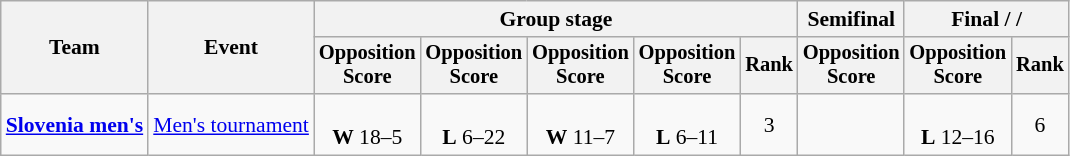<table class="wikitable" style="text-align:center; font-size:90%">
<tr>
<th rowspan=2>Team</th>
<th rowspan=2>Event</th>
<th colspan=5>Group stage</th>
<th>Semifinal</th>
<th colspan=2>Final /  / </th>
</tr>
<tr style="font-size:95%">
<th>Opposition<br>Score</th>
<th>Opposition<br>Score</th>
<th>Opposition<br>Score</th>
<th>Opposition<br>Score</th>
<th>Rank</th>
<th>Opposition<br>Score</th>
<th>Opposition<br>Score</th>
<th>Rank</th>
</tr>
<tr>
<td align=left><strong><a href='#'>Slovenia men's</a></strong></td>
<td align=left><a href='#'>Men's tournament</a></td>
<td><br><strong>W</strong> 18–5</td>
<td><br><strong>L</strong> 6–22</td>
<td><br><strong>W</strong> 11–7</td>
<td><br><strong>L</strong> 6–11</td>
<td>3</td>
<td></td>
<td><br><strong>L</strong> 12–16</td>
<td>6</td>
</tr>
</table>
